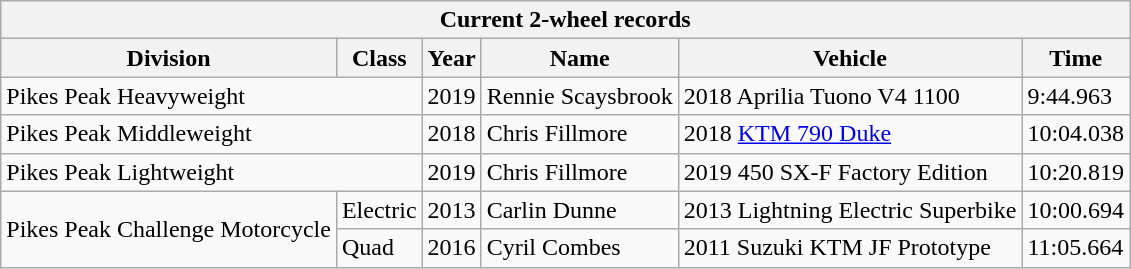<table class="wikitable sortable">
<tr>
<th colspan="6">Current 2-wheel records</th>
</tr>
<tr>
<th class="unsortable">Division</th>
<th class="unsortable">Class</th>
<th>Year</th>
<th class="unsortable">Name</th>
<th class="unsortable">Vehicle</th>
<th>Time</th>
</tr>
<tr>
<td colspan="2">Pikes Peak Heavyweight</td>
<td>2019</td>
<td>Rennie Scaysbrook</td>
<td>2018 Aprilia Tuono V4 1100</td>
<td>9:44.963</td>
</tr>
<tr>
<td colspan="2">Pikes Peak Middleweight</td>
<td>2018</td>
<td>Chris Fillmore</td>
<td>2018 <a href='#'>KTM 790 Duke</a></td>
<td>10:04.038</td>
</tr>
<tr>
<td colspan="2">Pikes Peak Lightweight</td>
<td>2019</td>
<td>Chris Fillmore</td>
<td>2019 450 SX-F Factory Edition</td>
<td>10:20.819</td>
</tr>
<tr>
<td rowspan="2">Pikes Peak Challenge Motorcycle</td>
<td>Electric</td>
<td>2013</td>
<td>Carlin Dunne</td>
<td>2013 Lightning Electric Superbike </td>
<td>10:00.694</td>
</tr>
<tr>
<td>Quad</td>
<td>2016</td>
<td>Cyril Combes </td>
<td>2011 Suzuki KTM JF Prototype</td>
<td>11:05.664</td>
</tr>
</table>
